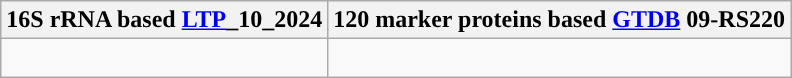<table class="wikitable">
<tr>
<th colspan=1>16S rRNA based <a href='#'>LTP</a>_10_2024</th>
<th colspan=1>120 marker proteins based <a href='#'>GTDB</a> 09-RS220</th>
</tr>
<tr>
<td style="vertical-align:top"><br></td>
<td><br></td>
</tr>
</table>
